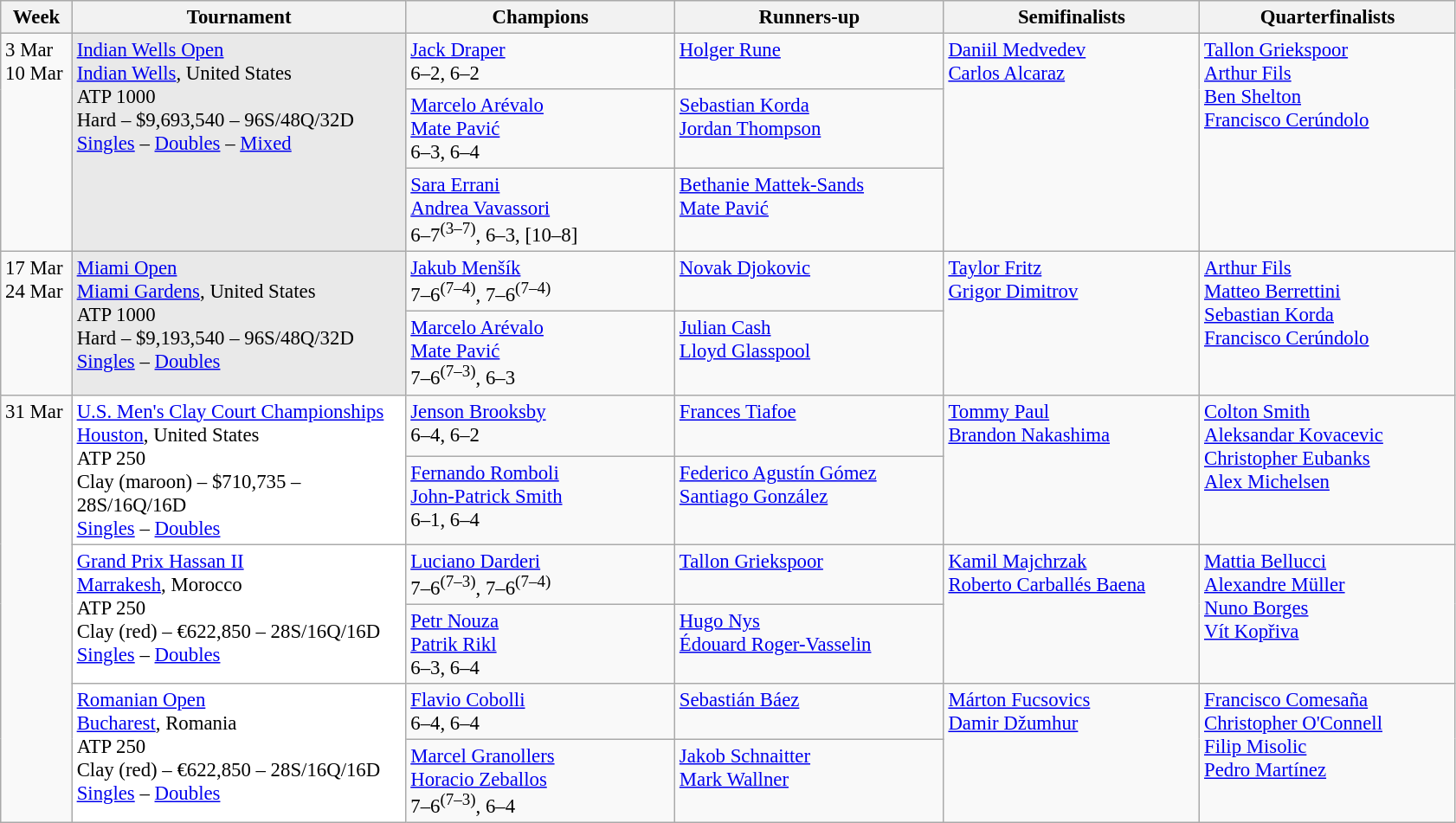<table class=wikitable style=font-size:95%>
<tr>
<th style="width:48px;">Week</th>
<th style="width:250px;">Tournament</th>
<th style="width:200px;">Champions</th>
<th style="width:200px;">Runners-up</th>
<th style="width:190px;">Semifinalists</th>
<th style="width:190px;">Quarterfinalists</th>
</tr>
<tr style="vertical-align:top">
<td rowspan=3>3 Mar<br>10 Mar</td>
<td rowspan="3" style="background:#e9e9e9;"><a href='#'>Indian Wells Open</a><br><a href='#'>Indian Wells</a>, United States<br>ATP 1000<br>Hard – $9,693,540 – 96S/48Q/32D<br><a href='#'>Singles</a> – <a href='#'>Doubles</a> – <a href='#'>Mixed</a></td>
<td> <a href='#'>Jack Draper</a> <br> 6–2, 6–2</td>
<td> <a href='#'>Holger Rune</a></td>
<td rowspan=3> <a href='#'>Daniil Medvedev</a> <br>  <a href='#'>Carlos Alcaraz</a></td>
<td rowspan=3> <a href='#'>Tallon Griekspoor</a><br> <a href='#'>Arthur Fils</a><br> <a href='#'>Ben Shelton</a> <br> <a href='#'>Francisco Cerúndolo</a></td>
</tr>
<tr style="vertical-align:top">
<td> <a href='#'>Marcelo Arévalo</a> <br>  <a href='#'>Mate Pavić</a> <br> 6–3, 6–4</td>
<td> <a href='#'>Sebastian Korda</a> <br>  <a href='#'>Jordan Thompson</a></td>
</tr>
<tr style="vertical-align:top">
<td> <a href='#'>Sara Errani</a> <br>  <a href='#'>Andrea Vavassori</a> <br> 6–7<sup>(3–7)</sup>, 6–3, [10–8]</td>
<td> <a href='#'>Bethanie Mattek-Sands</a> <br>  <a href='#'>Mate Pavić</a></td>
</tr>
<tr style="vertical-align:top">
<td rowspan=2>17 Mar<br>24 Mar</td>
<td style="background:#e9e9e9;" rowspan=2><a href='#'>Miami Open</a><br><a href='#'>Miami Gardens</a>, United States<br>ATP 1000<br>Hard – $9,193,540 – 96S/48Q/32D<br><a href='#'>Singles</a> – <a href='#'>Doubles</a></td>
<td> <a href='#'>Jakub Menšík</a> <br> 7–6<sup>(7–4)</sup>, 7–6<sup>(7–4)</sup></td>
<td> <a href='#'>Novak Djokovic</a></td>
<td rowspan=2> <a href='#'>Taylor Fritz</a> <br>  <a href='#'>Grigor Dimitrov</a></td>
<td rowspan=2> <a href='#'>Arthur Fils</a> <br>  <a href='#'>Matteo Berrettini</a> <br>  <a href='#'>Sebastian Korda</a> <br>  <a href='#'>Francisco Cerúndolo</a></td>
</tr>
<tr style="vertical-align:top">
<td> <a href='#'>Marcelo Arévalo</a> <br>  <a href='#'>Mate Pavić</a> <br> 7–6<sup>(7–3)</sup>, 6–3</td>
<td> <a href='#'>Julian Cash</a> <br>  <a href='#'>Lloyd Glasspool</a></td>
</tr>
<tr style="vertical-align:top">
<td rowspan=6>31 Mar</td>
<td style="background:#fff;" rowspan=2><a href='#'>U.S. Men's Clay Court Championships</a><br><a href='#'>Houston</a>, United States<br>ATP 250<br>Clay (maroon) – $710,735 – 28S/16Q/16D<br><a href='#'>Singles</a> – <a href='#'>Doubles</a></td>
<td> <a href='#'>Jenson Brooksby</a> <br> 6–4, 6–2</td>
<td> <a href='#'>Frances Tiafoe</a></td>
<td rowspan=2> <a href='#'>Tommy Paul</a> <br>  <a href='#'>Brandon Nakashima</a></td>
<td rowspan=2> <a href='#'>Colton Smith</a><br> <a href='#'>Aleksandar Kovacevic</a><br> <a href='#'>Christopher Eubanks</a> <br> <a href='#'>Alex Michelsen</a></td>
</tr>
<tr style="vertical-align:top">
<td> <a href='#'>Fernando Romboli</a> <br>  <a href='#'>John-Patrick Smith</a> <br> 6–1, 6–4</td>
<td> <a href='#'>Federico Agustín Gómez</a> <br>  <a href='#'>Santiago González</a></td>
</tr>
<tr style="vertical-align:top">
<td style="background:#fff;" rowspan=2><a href='#'>Grand Prix Hassan II</a><br><a href='#'>Marrakesh</a>, Morocco<br>ATP 250<br>Clay (red) – €622,850 – 28S/16Q/16D<br><a href='#'>Singles</a> – <a href='#'>Doubles</a></td>
<td> <a href='#'>Luciano Darderi</a> <br> 7–6<sup>(7–3)</sup>, 7–6<sup>(7–4)</sup></td>
<td> <a href='#'>Tallon Griekspoor</a></td>
<td rowspan=2> <a href='#'>Kamil Majchrzak</a><br> <a href='#'>Roberto Carballés Baena</a></td>
<td rowspan=2> <a href='#'>Mattia Bellucci</a><br> <a href='#'>Alexandre Müller</a> <br>  <a href='#'>Nuno Borges</a><br> <a href='#'>Vít Kopřiva</a></td>
</tr>
<tr style="vertical-align:top">
<td> <a href='#'>Petr Nouza</a> <br>  <a href='#'>Patrik Rikl</a> <br> 6–3, 6–4</td>
<td> <a href='#'>Hugo Nys</a> <br>  <a href='#'>Édouard Roger-Vasselin</a></td>
</tr>
<tr style="vertical-align:top">
<td style="background:#fff;" rowspan=2><a href='#'>Romanian Open</a><br><a href='#'>Bucharest</a>, Romania<br>ATP 250<br>Clay (red) – €622,850 – 28S/16Q/16D<br><a href='#'>Singles</a> – <a href='#'>Doubles</a></td>
<td> <a href='#'>Flavio Cobolli</a> <br> 6–4, 6–4</td>
<td> <a href='#'>Sebastián Báez</a></td>
<td rowspan=2> <a href='#'>Márton Fucsovics</a><br>  <a href='#'>Damir Džumhur</a></td>
<td rowspan=2> <a href='#'>Francisco Comesaña</a><br> <a href='#'>Christopher O'Connell</a> <br> <a href='#'>Filip Misolic</a><br>  <a href='#'>Pedro  Martínez</a></td>
</tr>
<tr style="vertical-align:top">
<td> <a href='#'>Marcel Granollers</a> <br>  <a href='#'>Horacio Zeballos</a> <br> 7–6<sup>(7–3)</sup>, 6–4</td>
<td> <a href='#'>Jakob Schnaitter</a> <br>  <a href='#'>Mark Wallner</a></td>
</tr>
</table>
